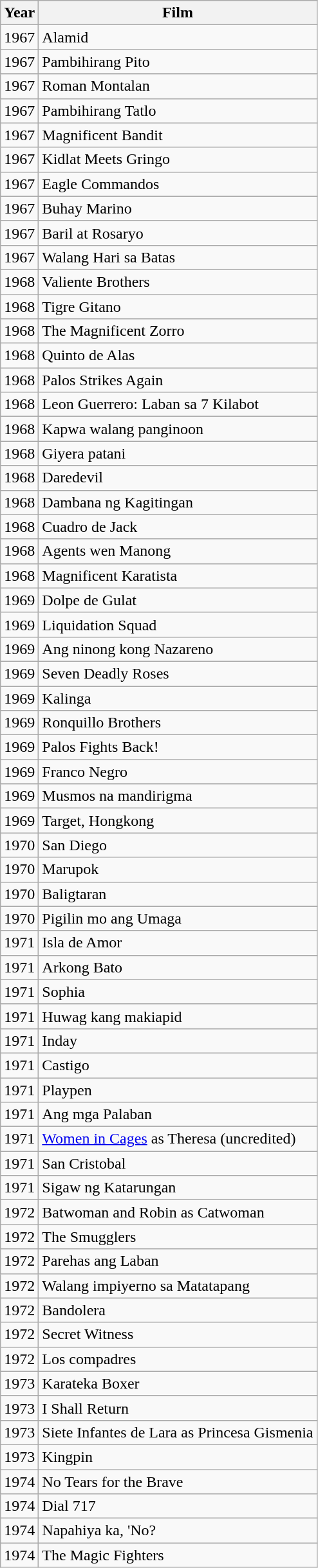<table class="wikitable sortable">
<tr>
<th>Year</th>
<th>Film</th>
</tr>
<tr>
<td>1967</td>
<td>Alamid</td>
</tr>
<tr>
<td>1967</td>
<td>Pambihirang Pito</td>
</tr>
<tr>
<td>1967</td>
<td>Roman Montalan</td>
</tr>
<tr>
<td>1967</td>
<td>Pambihirang Tatlo</td>
</tr>
<tr>
<td>1967</td>
<td>Magnificent Bandit</td>
</tr>
<tr>
<td>1967</td>
<td>Kidlat Meets Gringo</td>
</tr>
<tr>
<td>1967</td>
<td>Eagle Commandos</td>
</tr>
<tr>
<td>1967</td>
<td>Buhay Marino</td>
</tr>
<tr>
<td>1967</td>
<td>Baril at Rosaryo</td>
</tr>
<tr>
<td>1967</td>
<td>Walang Hari sa Batas</td>
</tr>
<tr>
<td>1968</td>
<td>Valiente Brothers</td>
</tr>
<tr>
<td>1968</td>
<td>Tigre Gitano</td>
</tr>
<tr>
<td>1968</td>
<td>The Magnificent Zorro</td>
</tr>
<tr>
<td>1968</td>
<td>Quinto de Alas</td>
</tr>
<tr>
<td>1968</td>
<td>Palos Strikes Again</td>
</tr>
<tr>
<td>1968</td>
<td>Leon Guerrero: Laban sa 7 Kilabot</td>
</tr>
<tr>
<td>1968</td>
<td>Kapwa walang panginoon</td>
</tr>
<tr>
<td>1968</td>
<td>Giyera patani</td>
</tr>
<tr>
<td>1968</td>
<td>Daredevil</td>
</tr>
<tr>
<td>1968</td>
<td>Dambana ng Kagitingan</td>
</tr>
<tr>
<td>1968</td>
<td>Cuadro de Jack</td>
</tr>
<tr>
<td>1968</td>
<td>Agents wen Manong</td>
</tr>
<tr>
<td>1968</td>
<td>Magnificent Karatista</td>
</tr>
<tr>
<td>1969</td>
<td>Dolpe de Gulat</td>
</tr>
<tr>
<td>1969</td>
<td>Liquidation Squad</td>
</tr>
<tr>
<td>1969</td>
<td>Ang ninong kong Nazareno</td>
</tr>
<tr>
<td>1969</td>
<td>Seven Deadly Roses</td>
</tr>
<tr>
<td>1969</td>
<td>Kalinga</td>
</tr>
<tr>
<td>1969</td>
<td>Ronquillo Brothers</td>
</tr>
<tr>
<td>1969</td>
<td>Palos Fights Back!</td>
</tr>
<tr>
<td>1969</td>
<td>Franco Negro</td>
</tr>
<tr>
<td>1969</td>
<td>Musmos na mandirigma</td>
</tr>
<tr>
<td>1969</td>
<td>Target, Hongkong</td>
</tr>
<tr>
<td>1970</td>
<td>San Diego</td>
</tr>
<tr>
<td>1970</td>
<td>Marupok</td>
</tr>
<tr>
<td>1970</td>
<td>Baligtaran</td>
</tr>
<tr>
<td>1970</td>
<td>Pigilin mo ang Umaga</td>
</tr>
<tr>
<td>1971</td>
<td>Isla de Amor</td>
</tr>
<tr>
<td>1971</td>
<td>Arkong Bato</td>
</tr>
<tr>
<td>1971</td>
<td>Sophia</td>
</tr>
<tr>
<td>1971</td>
<td>Huwag kang makiapid</td>
</tr>
<tr>
<td>1971</td>
<td>Inday</td>
</tr>
<tr>
<td>1971</td>
<td>Castigo</td>
</tr>
<tr>
<td>1971</td>
<td>Playpen</td>
</tr>
<tr>
<td>1971</td>
<td>Ang mga Palaban</td>
</tr>
<tr>
<td>1971</td>
<td><a href='#'>Women in Cages</a> as Theresa (uncredited)</td>
</tr>
<tr>
<td>1971</td>
<td>San Cristobal</td>
</tr>
<tr>
<td>1971</td>
<td>Sigaw ng Katarungan</td>
</tr>
<tr>
<td>1972</td>
<td>Batwoman and Robin as Catwoman</td>
</tr>
<tr>
<td>1972</td>
<td>The Smugglers</td>
</tr>
<tr>
<td>1972</td>
<td>Parehas ang Laban</td>
</tr>
<tr>
<td>1972</td>
<td>Walang impiyerno sa Matatapang</td>
</tr>
<tr>
<td>1972</td>
<td>Bandolera</td>
</tr>
<tr>
<td>1972</td>
<td>Secret Witness</td>
</tr>
<tr>
<td>1972</td>
<td>Los compadres</td>
</tr>
<tr>
<td>1973</td>
<td>Karateka Boxer</td>
</tr>
<tr>
<td>1973</td>
<td>I Shall Return</td>
</tr>
<tr>
<td>1973</td>
<td>Siete Infantes de Lara as Princesa Gismenia</td>
</tr>
<tr>
<td>1973</td>
<td>Kingpin</td>
</tr>
<tr>
<td>1974</td>
<td>No Tears for the Brave</td>
</tr>
<tr>
<td>1974</td>
<td>Dial 717</td>
</tr>
<tr>
<td>1974</td>
<td>Napahiya ka, 'No?</td>
</tr>
<tr>
<td>1974</td>
<td>The Magic Fighters</td>
</tr>
</table>
